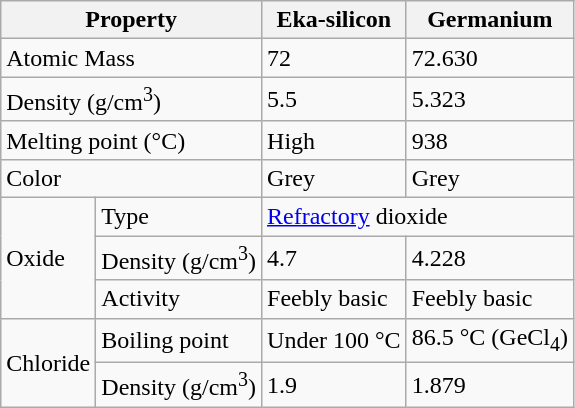<table class="wikitable">
<tr>
<th colspan=2>Property</th>
<th>Eka-silicon</th>
<th>Germanium</th>
</tr>
<tr>
<td colspan=2>Atomic Mass</td>
<td>72</td>
<td>72.630</td>
</tr>
<tr>
<td colspan=2>Density (g/cm<sup>3</sup>)</td>
<td>5.5</td>
<td>5.323</td>
</tr>
<tr>
<td colspan=2>Melting point (°C)</td>
<td>High</td>
<td>938</td>
</tr>
<tr>
<td colspan=2>Color</td>
<td>Grey</td>
<td>Grey</td>
</tr>
<tr>
<td rowspan=3>Oxide</td>
<td>Type</td>
<td colspan=2><a href='#'>Refractory</a> dioxide</td>
</tr>
<tr>
<td>Density (g/cm<sup>3</sup>)</td>
<td>4.7</td>
<td>4.228</td>
</tr>
<tr>
<td>Activity</td>
<td>Feebly basic</td>
<td>Feebly basic</td>
</tr>
<tr>
<td rowspan=2>Chloride</td>
<td>Boiling point</td>
<td>Under 100 °C</td>
<td>86.5 °C (GeCl<sub>4</sub>)</td>
</tr>
<tr>
<td>Density (g/cm<sup>3</sup>)</td>
<td>1.9</td>
<td>1.879</td>
</tr>
</table>
